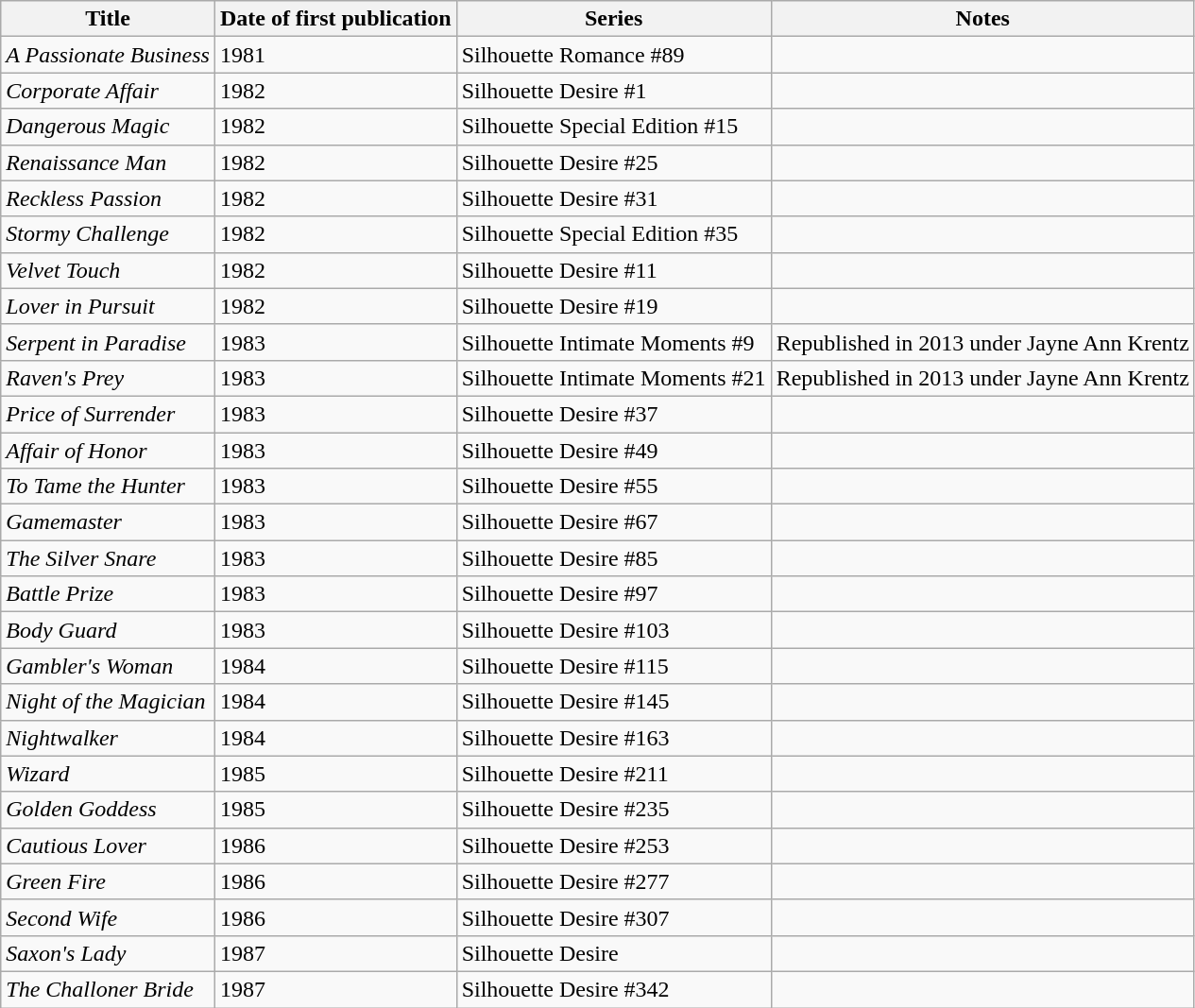<table class="wikitable sortable mw-collapsible">
<tr>
<th>Title</th>
<th>Date of first publication</th>
<th>Series</th>
<th>Notes</th>
</tr>
<tr>
<td><em>A Passionate Business</em></td>
<td>1981</td>
<td>Silhouette Romance #89</td>
<td></td>
</tr>
<tr>
<td><em>Corporate Affair</em></td>
<td>1982</td>
<td>Silhouette Desire #1</td>
<td></td>
</tr>
<tr>
<td><em>Dangerous Magic</em></td>
<td>1982</td>
<td>Silhouette Special Edition #15</td>
<td></td>
</tr>
<tr>
<td><em>Renaissance Man</em></td>
<td>1982</td>
<td>Silhouette Desire #25</td>
<td></td>
</tr>
<tr>
<td><em>Reckless Passion</em></td>
<td>1982</td>
<td>Silhouette Desire #31</td>
<td></td>
</tr>
<tr>
<td><em>Stormy Challenge</em></td>
<td>1982</td>
<td>Silhouette Special Edition #35</td>
<td></td>
</tr>
<tr>
<td><em>Velvet Touch</em></td>
<td>1982</td>
<td>Silhouette Desire #11</td>
<td></td>
</tr>
<tr>
<td><em>Lover in Pursuit</em></td>
<td>1982</td>
<td>Silhouette Desire #19</td>
<td></td>
</tr>
<tr>
<td><em>Serpent in Paradise</em></td>
<td>1983</td>
<td>Silhouette Intimate Moments #9</td>
<td>Republished in 2013 under Jayne Ann Krentz</td>
</tr>
<tr>
<td><em>Raven's Prey</em></td>
<td>1983</td>
<td>Silhouette Intimate Moments #21</td>
<td>Republished in 2013 under Jayne Ann Krentz</td>
</tr>
<tr>
<td><em>Price of Surrender</em></td>
<td>1983</td>
<td>Silhouette Desire #37</td>
<td></td>
</tr>
<tr>
<td><em>Affair of Honor</em></td>
<td>1983</td>
<td>Silhouette Desire #49</td>
<td></td>
</tr>
<tr>
<td><em>To Tame the Hunter</em></td>
<td>1983</td>
<td>Silhouette Desire #55</td>
<td></td>
</tr>
<tr>
<td><em>Gamemaster</em></td>
<td>1983</td>
<td>Silhouette Desire #67</td>
<td></td>
</tr>
<tr>
<td><em>The Silver Snare</em></td>
<td>1983</td>
<td>Silhouette Desire #85</td>
<td></td>
</tr>
<tr>
<td><em>Battle Prize</em></td>
<td>1983</td>
<td>Silhouette Desire #97</td>
<td></td>
</tr>
<tr>
<td><em>Body Guard</em></td>
<td>1983</td>
<td>Silhouette Desire #103</td>
<td></td>
</tr>
<tr>
<td><em>Gambler's Woman</em></td>
<td>1984</td>
<td>Silhouette Desire #115</td>
<td></td>
</tr>
<tr>
<td><em>Night of the Magician</em></td>
<td>1984</td>
<td>Silhouette Desire #145</td>
<td></td>
</tr>
<tr>
<td><em>Nightwalker</em></td>
<td>1984</td>
<td>Silhouette Desire #163</td>
<td></td>
</tr>
<tr>
<td><em>Wizard</em></td>
<td>1985</td>
<td>Silhouette Desire #211</td>
<td></td>
</tr>
<tr>
<td><em>Golden Goddess</em></td>
<td>1985</td>
<td>Silhouette Desire #235</td>
<td></td>
</tr>
<tr>
<td><em>Cautious Lover</em></td>
<td>1986</td>
<td>Silhouette Desire #253</td>
<td></td>
</tr>
<tr>
<td><em>Green Fire</em></td>
<td>1986</td>
<td>Silhouette Desire #277</td>
<td></td>
</tr>
<tr>
<td><em>Second Wife</em></td>
<td>1986</td>
<td>Silhouette Desire #307</td>
<td></td>
</tr>
<tr>
<td><em>Saxon's Lady</em></td>
<td>1987</td>
<td>Silhouette Desire</td>
<td></td>
</tr>
<tr>
<td><em>The Challoner Bride</em></td>
<td>1987</td>
<td>Silhouette Desire #342</td>
<td></td>
</tr>
</table>
